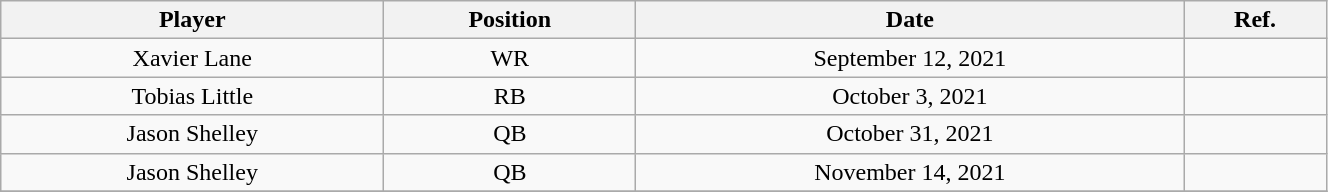<table class="wikitable" style="width: 70%;text-align: center;">
<tr>
<th style=>Player</th>
<th style=>Position</th>
<th style=>Date</th>
<th style=>Ref.</th>
</tr>
<tr align="center">
<td>Xavier Lane</td>
<td>WR</td>
<td>September 12, 2021</td>
<td></td>
</tr>
<tr>
<td>Tobias Little</td>
<td>RB</td>
<td>October 3, 2021</td>
<td></td>
</tr>
<tr>
<td>Jason Shelley</td>
<td>QB</td>
<td>October 31, 2021</td>
<td></td>
</tr>
<tr>
<td>Jason Shelley</td>
<td>QB</td>
<td>November 14, 2021</td>
<td></td>
</tr>
<tr>
</tr>
</table>
